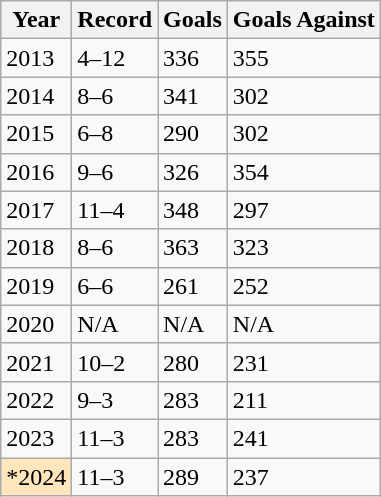<table class="wikitable">
<tr>
<th>Year</th>
<th>Record</th>
<th>Goals</th>
<th>Goals Against</th>
</tr>
<tr>
<td>2013</td>
<td>4–12</td>
<td>336</td>
<td>355</td>
</tr>
<tr>
<td>2014</td>
<td>8–6</td>
<td>341</td>
<td>302</td>
</tr>
<tr>
<td>2015</td>
<td>6–8</td>
<td>290</td>
<td>302</td>
</tr>
<tr>
<td>2016</td>
<td>9–6</td>
<td>326</td>
<td>354</td>
</tr>
<tr>
<td>2017</td>
<td>11–4</td>
<td>348</td>
<td>297</td>
</tr>
<tr>
<td>2018</td>
<td>8–6</td>
<td>363</td>
<td>323</td>
</tr>
<tr>
<td>2019</td>
<td>6–6</td>
<td>261</td>
<td>252</td>
</tr>
<tr>
<td>2020</td>
<td>N/A</td>
<td>N/A</td>
<td>N/A</td>
</tr>
<tr>
<td>2021</td>
<td>10–2</td>
<td>280</td>
<td>231</td>
</tr>
<tr>
<td>2022</td>
<td>9–3</td>
<td>283</td>
<td>211</td>
</tr>
<tr>
<td>2023</td>
<td>11–3</td>
<td>283</td>
<td>241</td>
</tr>
<tr>
<td style="background-color:#FFE6BD;">*2024</td>
<td>11–3</td>
<td>289</td>
<td>237</td>
</tr>
</table>
